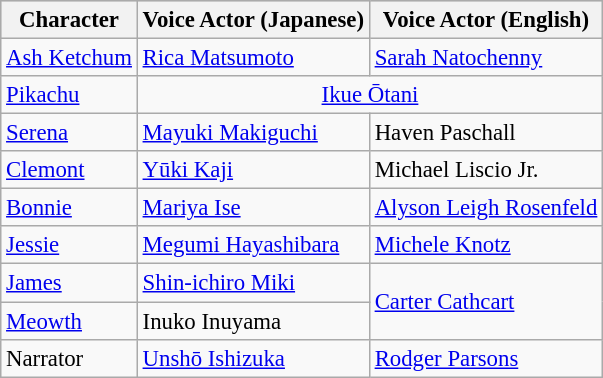<table class="wikitable" style="margin:0; font-size:95%;">
<tr style="background:#ccc; text-align:center;">
<th>Character</th>
<th>Voice Actor (Japanese)</th>
<th>Voice Actor (English)</th>
</tr>
<tr>
<td><a href='#'>Ash Ketchum</a></td>
<td><a href='#'>Rica Matsumoto</a></td>
<td><a href='#'>Sarah Natochenny</a></td>
</tr>
<tr>
<td><a href='#'>Pikachu</a></td>
<td colspan="2" style="text-align:center;"><a href='#'>Ikue Ōtani</a></td>
</tr>
<tr>
<td><a href='#'>Serena</a></td>
<td><a href='#'>Mayuki Makiguchi</a></td>
<td>Haven Paschall</td>
</tr>
<tr>
<td><a href='#'>Clemont</a></td>
<td><a href='#'>Yūki Kaji</a></td>
<td>Michael Liscio Jr.</td>
</tr>
<tr>
<td><a href='#'>Bonnie</a></td>
<td><a href='#'>Mariya Ise</a></td>
<td><a href='#'>Alyson Leigh Rosenfeld</a></td>
</tr>
<tr>
<td><a href='#'>Jessie</a></td>
<td><a href='#'>Megumi Hayashibara</a></td>
<td><a href='#'>Michele Knotz</a></td>
</tr>
<tr>
<td><a href='#'>James</a></td>
<td><a href='#'>Shin-ichiro Miki</a></td>
<td rowspan=2><a href='#'>Carter Cathcart</a></td>
</tr>
<tr>
<td><a href='#'>Meowth</a></td>
<td>Inuko Inuyama</td>
</tr>
<tr>
<td>Narrator</td>
<td><a href='#'>Unshō Ishizuka</a></td>
<td><a href='#'>Rodger Parsons</a></td>
</tr>
</table>
